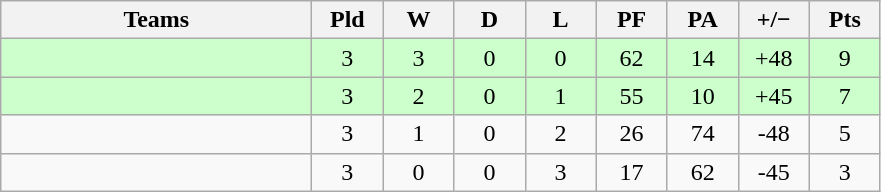<table class="wikitable" style="text-align: center;">
<tr>
<th width="200">Teams</th>
<th width="40">Pld</th>
<th width="40">W</th>
<th width="40">D</th>
<th width="40">L</th>
<th width="40">PF</th>
<th width="40">PA</th>
<th width="40">+/−</th>
<th width="40">Pts</th>
</tr>
<tr style="background:#ccffcc">
<td align=left></td>
<td>3</td>
<td>3</td>
<td>0</td>
<td>0</td>
<td>62</td>
<td>14</td>
<td>+48</td>
<td>9</td>
</tr>
<tr style="background:#ccffcc">
<td align=left></td>
<td>3</td>
<td>2</td>
<td>0</td>
<td>1</td>
<td>55</td>
<td>10</td>
<td>+45</td>
<td>7</td>
</tr>
<tr>
<td align=left></td>
<td>3</td>
<td>1</td>
<td>0</td>
<td>2</td>
<td>26</td>
<td>74</td>
<td>-48</td>
<td>5</td>
</tr>
<tr>
<td align=left></td>
<td>3</td>
<td>0</td>
<td>0</td>
<td>3</td>
<td>17</td>
<td>62</td>
<td>-45</td>
<td>3</td>
</tr>
</table>
